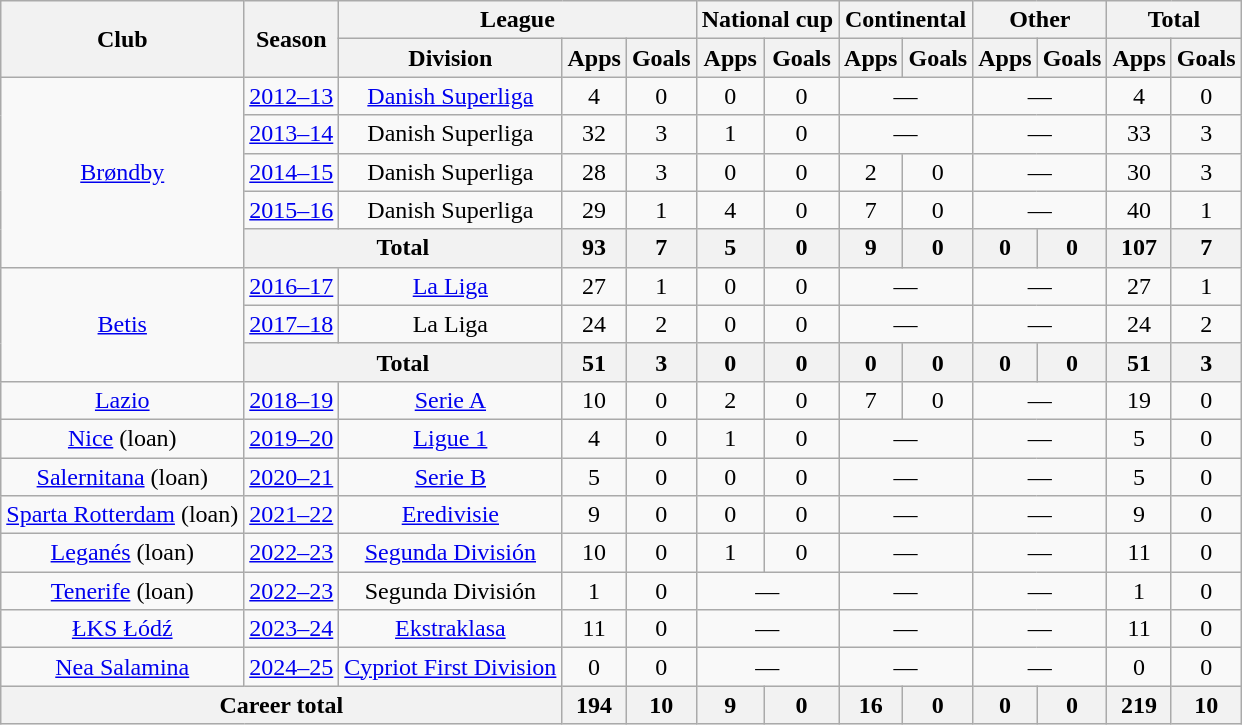<table class="wikitable" style="text-align: center;">
<tr>
<th rowspan="2">Club</th>
<th rowspan="2">Season</th>
<th colspan="3">League</th>
<th colspan="2">National cup</th>
<th colspan="2">Continental</th>
<th colspan="2">Other</th>
<th colspan="2">Total</th>
</tr>
<tr>
<th>Division</th>
<th>Apps</th>
<th>Goals</th>
<th>Apps</th>
<th>Goals</th>
<th>Apps</th>
<th>Goals</th>
<th>Apps</th>
<th>Goals</th>
<th>Apps</th>
<th>Goals</th>
</tr>
<tr>
<td rowspan="5"><a href='#'>Brøndby</a></td>
<td><a href='#'>2012–13</a></td>
<td><a href='#'>Danish Superliga</a></td>
<td>4</td>
<td>0</td>
<td>0</td>
<td>0</td>
<td colspan="2">—</td>
<td colspan="2">—</td>
<td>4</td>
<td>0</td>
</tr>
<tr>
<td><a href='#'>2013–14</a></td>
<td>Danish Superliga</td>
<td>32</td>
<td>3</td>
<td>1</td>
<td>0</td>
<td colspan="2">—</td>
<td colspan="2">—</td>
<td>33</td>
<td>3</td>
</tr>
<tr>
<td><a href='#'>2014–15</a></td>
<td>Danish Superliga</td>
<td>28</td>
<td>3</td>
<td>0</td>
<td>0</td>
<td>2</td>
<td>0</td>
<td colspan="2">—</td>
<td>30</td>
<td>3</td>
</tr>
<tr>
<td><a href='#'>2015–16</a></td>
<td>Danish Superliga</td>
<td>29</td>
<td>1</td>
<td>4</td>
<td>0</td>
<td>7</td>
<td>0</td>
<td colspan="2">—</td>
<td>40</td>
<td>1</td>
</tr>
<tr>
<th colspan="2">Total</th>
<th>93</th>
<th>7</th>
<th>5</th>
<th>0</th>
<th>9</th>
<th>0</th>
<th>0</th>
<th>0</th>
<th>107</th>
<th>7</th>
</tr>
<tr>
<td rowspan="3"><a href='#'>Betis</a></td>
<td><a href='#'>2016–17</a></td>
<td><a href='#'>La Liga</a></td>
<td>27</td>
<td>1</td>
<td>0</td>
<td>0</td>
<td colspan="2">—</td>
<td colspan="2">—</td>
<td>27</td>
<td>1</td>
</tr>
<tr>
<td><a href='#'>2017–18</a></td>
<td>La Liga</td>
<td>24</td>
<td>2</td>
<td>0</td>
<td>0</td>
<td colspan="2">—</td>
<td colspan="2">—</td>
<td>24</td>
<td>2</td>
</tr>
<tr>
<th colspan="2">Total</th>
<th>51</th>
<th>3</th>
<th>0</th>
<th>0</th>
<th>0</th>
<th>0</th>
<th>0</th>
<th>0</th>
<th>51</th>
<th>3</th>
</tr>
<tr>
<td><a href='#'>Lazio</a></td>
<td><a href='#'>2018–19</a></td>
<td><a href='#'>Serie A</a></td>
<td>10</td>
<td>0</td>
<td>2</td>
<td>0</td>
<td>7</td>
<td>0</td>
<td colspan="2">—</td>
<td>19</td>
<td>0</td>
</tr>
<tr>
<td><a href='#'>Nice</a> (loan)</td>
<td><a href='#'>2019–20</a></td>
<td><a href='#'>Ligue 1</a></td>
<td>4</td>
<td>0</td>
<td>1</td>
<td>0</td>
<td colspan="2">—</td>
<td colspan="2">—</td>
<td>5</td>
<td>0</td>
</tr>
<tr>
<td><a href='#'>Salernitana</a> (loan)</td>
<td><a href='#'>2020–21</a></td>
<td><a href='#'>Serie B</a></td>
<td>5</td>
<td>0</td>
<td>0</td>
<td>0</td>
<td colspan="2">—</td>
<td colspan="2">—</td>
<td>5</td>
<td>0</td>
</tr>
<tr>
<td><a href='#'>Sparta Rotterdam</a> (loan)</td>
<td><a href='#'>2021–22</a></td>
<td><a href='#'>Eredivisie</a></td>
<td>9</td>
<td>0</td>
<td>0</td>
<td>0</td>
<td colspan="2">—</td>
<td colspan="2">—</td>
<td>9</td>
<td>0</td>
</tr>
<tr>
<td><a href='#'>Leganés</a> (loan)</td>
<td><a href='#'>2022–23</a></td>
<td><a href='#'>Segunda División</a></td>
<td>10</td>
<td>0</td>
<td>1</td>
<td>0</td>
<td colspan="2">—</td>
<td colspan="2">—</td>
<td>11</td>
<td>0</td>
</tr>
<tr>
<td><a href='#'>Tenerife</a> (loan)</td>
<td><a href='#'>2022–23</a></td>
<td>Segunda División</td>
<td>1</td>
<td>0</td>
<td colspan="2">—</td>
<td colspan="2">—</td>
<td colspan="2">—</td>
<td>1</td>
<td>0</td>
</tr>
<tr>
<td><a href='#'>ŁKS Łódź</a></td>
<td><a href='#'>2023–24</a></td>
<td><a href='#'>Ekstraklasa</a></td>
<td>11</td>
<td>0</td>
<td colspan="2">—</td>
<td colspan="2">—</td>
<td colspan="2">—</td>
<td>11</td>
<td>0</td>
</tr>
<tr>
<td><a href='#'>Nea Salamina</a></td>
<td><a href='#'>2024–25</a></td>
<td><a href='#'>Cypriot First Division</a></td>
<td>0</td>
<td>0</td>
<td colspan="2">—</td>
<td colspan="2">—</td>
<td colspan="2">—</td>
<td>0</td>
<td>0</td>
</tr>
<tr>
<th colspan="3">Career total</th>
<th>194</th>
<th>10</th>
<th>9</th>
<th>0</th>
<th>16</th>
<th>0</th>
<th>0</th>
<th>0</th>
<th>219</th>
<th>10</th>
</tr>
</table>
